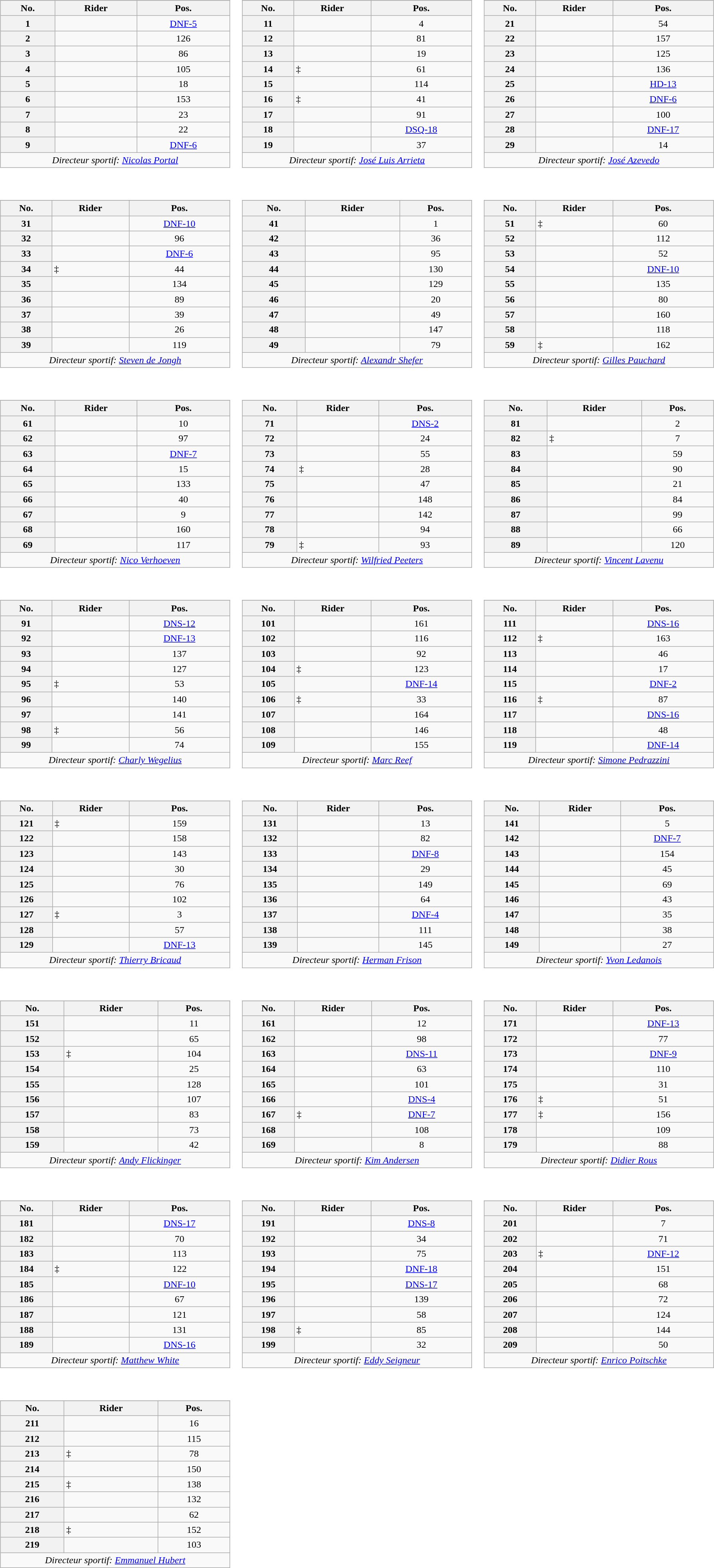<table>
<tr valign="top">
<td><br><table class="wikitable plainrowheaders" style="width:24em;">
<tr>
</tr>
<tr style="text-align:center;">
<th scope="col">No.</th>
<th scope="col">Rider</th>
<th scope="col">Pos.</th>
</tr>
<tr>
<th scope="row" style="text-align:center;">1</th>
<td></td>
<td style="text-align:center;"><a href='#'>DNF-5</a></td>
</tr>
<tr>
<th scope="row" style="text-align:center;">2</th>
<td></td>
<td style="text-align:center;">126</td>
</tr>
<tr>
<th scope="row" style="text-align:center;">3</th>
<td></td>
<td style="text-align:center;">86</td>
</tr>
<tr>
<th scope="row" style="text-align:center;">4</th>
<td></td>
<td style="text-align:center;">105</td>
</tr>
<tr>
<th scope="row" style="text-align:center;">5</th>
<td></td>
<td style="text-align:center;">18</td>
</tr>
<tr>
<th scope="row" style="text-align:center;">6</th>
<td></td>
<td style="text-align:center;">153</td>
</tr>
<tr>
<th scope="row" style="text-align:center;">7</th>
<td></td>
<td style="text-align:center;">23</td>
</tr>
<tr>
<th scope="row" style="text-align:center;">8</th>
<td></td>
<td style="text-align:center;">22</td>
</tr>
<tr>
<th scope="row" style="text-align:center;">9</th>
<td></td>
<td style="text-align:center;"><a href='#'>DNF-6</a></td>
</tr>
<tr align=center>
<td colspan="3"><em>Directeur sportif: <a href='#'>Nicolas Portal</a></em></td>
</tr>
</table>
</td>
<td><br><table class="wikitable plainrowheaders" style="width:24em;">
<tr>
</tr>
<tr style="text-align:center;">
<th scope="col">No.</th>
<th scope="col">Rider</th>
<th scope="col">Pos.</th>
</tr>
<tr>
<th scope="row" style="text-align:center;">11</th>
<td></td>
<td style="text-align:center;">4</td>
</tr>
<tr>
<th scope="row" style="text-align:center;">12</th>
<td></td>
<td style="text-align:center;">81</td>
</tr>
<tr>
<th scope="row" style="text-align:center;">13</th>
<td></td>
<td style="text-align:center;">19</td>
</tr>
<tr>
<th scope="row" style="text-align:center;">14</th>
<td> ‡</td>
<td style="text-align:center;">61</td>
</tr>
<tr>
<th scope="row" style="text-align:center;">15</th>
<td></td>
<td style="text-align:center;">114</td>
</tr>
<tr>
<th scope="row" style="text-align:center;">16</th>
<td> ‡</td>
<td style="text-align:center;">41</td>
</tr>
<tr>
<th scope="row" style="text-align:center;">17</th>
<td></td>
<td style="text-align:center;">91</td>
</tr>
<tr>
<th scope="row" style="text-align:center;">18</th>
<td></td>
<td style="text-align:center;"><a href='#'>DSQ-18</a></td>
</tr>
<tr>
<th scope="row" style="text-align:center;">19</th>
<td></td>
<td style="text-align:center;">37</td>
</tr>
<tr align=center>
<td colspan="3"><em>Directeur sportif: <a href='#'>José Luis Arrieta</a></em></td>
</tr>
</table>
</td>
<td><br><table class="wikitable plainrowheaders" style="width:24em;">
<tr>
</tr>
<tr style="text-align:center;">
<th scope="col">No.</th>
<th scope="col">Rider</th>
<th scope="col">Pos.</th>
</tr>
<tr>
<th scope="row" style="text-align:center;">21</th>
<td></td>
<td style="text-align:center;">54</td>
</tr>
<tr>
<th scope="row" style="text-align:center;">22</th>
<td></td>
<td style="text-align:center;">157</td>
</tr>
<tr>
<th scope="row" style="text-align:center;">23</th>
<td></td>
<td style="text-align:center;">125</td>
</tr>
<tr>
<th scope="row" style="text-align:center;">24</th>
<td></td>
<td style="text-align:center;">136</td>
</tr>
<tr>
<th scope="row" style="text-align:center;">25</th>
<td></td>
<td style="text-align:center;"><a href='#'>HD-13</a></td>
</tr>
<tr>
<th scope="row" style="text-align:center;">26</th>
<td></td>
<td style="text-align:center;"><a href='#'>DNF-6</a></td>
</tr>
<tr>
<th scope="row" style="text-align:center;">27</th>
<td></td>
<td style="text-align:center;">100</td>
</tr>
<tr>
<th scope="row" style="text-align:center;">28</th>
<td></td>
<td style="text-align:center;"><a href='#'>DNF-17</a></td>
</tr>
<tr>
<th scope="row" style="text-align:center;">29</th>
<td></td>
<td style="text-align:center;">14</td>
</tr>
<tr align=center>
<td colspan="3"><em>Directeur sportif: <a href='#'>José Azevedo</a></em></td>
</tr>
</table>
</td>
</tr>
<tr valign="top">
<td><br><table class="wikitable plainrowheaders" style="width:24em;">
<tr>
</tr>
<tr style="text-align:center;">
<th scope="col">No.</th>
<th scope="col">Rider</th>
<th scope="col">Pos.</th>
</tr>
<tr>
<th scope="row" style="text-align:center;">31</th>
<td></td>
<td style="text-align:center;"><a href='#'>DNF-10</a></td>
</tr>
<tr>
<th scope="row" style="text-align:center;">32</th>
<td></td>
<td style="text-align:center;">96</td>
</tr>
<tr>
<th scope="row" style="text-align:center;">33</th>
<td></td>
<td style="text-align:center;"><a href='#'>DNF-6</a></td>
</tr>
<tr>
<th scope="row" style="text-align:center;">34</th>
<td> ‡ </td>
<td style="text-align:center;">44</td>
</tr>
<tr>
<th scope="row" style="text-align:center;">35</th>
<td></td>
<td style="text-align:center;">134</td>
</tr>
<tr>
<th scope="row" style="text-align:center;">36</th>
<td></td>
<td style="text-align:center;">89</td>
</tr>
<tr>
<th scope="row" style="text-align:center;">37</th>
<td></td>
<td style="text-align:center;">39</td>
</tr>
<tr>
<th scope="row" style="text-align:center;">38</th>
<td></td>
<td style="text-align:center;">26</td>
</tr>
<tr>
<th scope="row" style="text-align:center;">39</th>
<td></td>
<td style="text-align:center;">119</td>
</tr>
<tr align=center>
<td colspan="3"><em>Directeur sportif: <a href='#'>Steven de Jongh</a></em></td>
</tr>
</table>
</td>
<td><br><table class="wikitable plainrowheaders" style="width:24em;">
<tr>
</tr>
<tr style="text-align:center;">
<th scope="col">No.</th>
<th scope="col">Rider</th>
<th scope="col">Pos.</th>
</tr>
<tr>
<th scope="row" style="text-align:center;">41</th>
<td> </td>
<td style="text-align:center;">1</td>
</tr>
<tr>
<th scope="row" style="text-align:center;">42</th>
<td></td>
<td style="text-align:center;">36</td>
</tr>
<tr>
<th scope="row" style="text-align:center;">43</th>
<td></td>
<td style="text-align:center;">95</td>
</tr>
<tr>
<th scope="row" style="text-align:center;">44</th>
<td></td>
<td style="text-align:center;">130</td>
</tr>
<tr>
<th scope="row" style="text-align:center;">45</th>
<td></td>
<td style="text-align:center;">129</td>
</tr>
<tr>
<th scope="row" style="text-align:center;">46</th>
<td></td>
<td style="text-align:center;">20</td>
</tr>
<tr>
<th scope="row" style="text-align:center;">47</th>
<td></td>
<td style="text-align:center;">49</td>
</tr>
<tr>
<th scope="row" style="text-align:center;">48</th>
<td></td>
<td style="text-align:center;">147</td>
</tr>
<tr>
<th scope="row" style="text-align:center;">49</th>
<td></td>
<td style="text-align:center;">79</td>
</tr>
<tr align=center>
<td colspan="3"><em>Directeur sportif: <a href='#'>Alexandr Shefer</a></em></td>
</tr>
</table>
</td>
<td><br><table class="wikitable plainrowheaders" style="width:24em;">
<tr>
</tr>
<tr style="text-align:center;">
<th scope="col">No.</th>
<th scope="col">Rider</th>
<th scope="col">Pos.</th>
</tr>
<tr>
<th scope="row" style="text-align:center;">51</th>
<td> ‡ </td>
<td style="text-align:center;">60</td>
</tr>
<tr>
<th scope="row" style="text-align:center;">52</th>
<td></td>
<td style="text-align:center;">112</td>
</tr>
<tr>
<th scope="row" style="text-align:center;">53</th>
<td> </td>
<td style="text-align:center;">52</td>
</tr>
<tr>
<th scope="row" style="text-align:center;">54</th>
<td></td>
<td style="text-align:center;"><a href='#'>DNF-10</a></td>
</tr>
<tr>
<th scope="row" style="text-align:center;">55</th>
<td></td>
<td style="text-align:center;">135</td>
</tr>
<tr>
<th scope="row" style="text-align:center;">56</th>
<td></td>
<td style="text-align:center;">80</td>
</tr>
<tr>
<th scope="row" style="text-align:center;">57</th>
<td></td>
<td style="text-align:center;">160</td>
</tr>
<tr>
<th scope="row" style="text-align:center;">58</th>
<td></td>
<td style="text-align:center;">118</td>
</tr>
<tr>
<th scope="row" style="text-align:center;">59</th>
<td> ‡</td>
<td style="text-align:center;">162</td>
</tr>
<tr align=center>
<td colspan="3"><em>Directeur sportif: <a href='#'>Gilles Pauchard</a></em></td>
</tr>
</table>
</td>
</tr>
<tr valign="top">
<td><br><table class="wikitable plainrowheaders" style="width:24em;">
<tr>
</tr>
<tr style="text-align:center;">
<th scope="col">No.</th>
<th scope="col">Rider</th>
<th scope="col">Pos.</th>
</tr>
<tr>
<th scope="row" style="text-align:center;">61</th>
<td></td>
<td style="text-align:center;">10</td>
</tr>
<tr>
<th scope="row" style="text-align:center;">62</th>
<td></td>
<td style="text-align:center;">97</td>
</tr>
<tr>
<th scope="row" style="text-align:center;">63</th>
<td></td>
<td style="text-align:center;"><a href='#'>DNF-7</a></td>
</tr>
<tr>
<th scope="row" style="text-align:center;">64</th>
<td></td>
<td style="text-align:center;">15</td>
</tr>
<tr>
<th scope="row" style="text-align:center;">65</th>
<td></td>
<td style="text-align:center;">133</td>
</tr>
<tr>
<th scope="row" style="text-align:center;">66</th>
<td></td>
<td style="text-align:center;">40</td>
</tr>
<tr>
<th scope="row" style="text-align:center;">67</th>
<td></td>
<td style="text-align:center;">9</td>
</tr>
<tr>
<th scope="row" style="text-align:center;">68</th>
<td></td>
<td style="text-align:center;">160</td>
</tr>
<tr>
<th scope="row" style="text-align:center;">69</th>
<td></td>
<td style="text-align:center;">117</td>
</tr>
<tr align=center>
<td colspan="3"><em>Directeur sportif: <a href='#'>Nico Verhoeven</a></em></td>
</tr>
</table>
</td>
<td><br><table class="wikitable plainrowheaders" style="width:24em;">
<tr>
</tr>
<tr style="text-align:center;">
<th scope="col">No.</th>
<th scope="col">Rider</th>
<th scope="col">Pos.</th>
</tr>
<tr>
<th scope="row" style="text-align:center;">71</th>
<td></td>
<td style="text-align:center;"><a href='#'>DNS-2</a></td>
</tr>
<tr>
<th scope="row" style="text-align:center;">72</th>
<td></td>
<td style="text-align:center;">24</td>
</tr>
<tr>
<th scope="row" style="text-align:center;">73</th>
<td></td>
<td style="text-align:center;">55</td>
</tr>
<tr>
<th scope="row" style="text-align:center;">74</th>
<td> ‡</td>
<td style="text-align:center;">28</td>
</tr>
<tr>
<th scope="row" style="text-align:center;">75</th>
<td></td>
<td style="text-align:center;">47</td>
</tr>
<tr>
<th scope="row" style="text-align:center;">76</th>
<td></td>
<td style="text-align:center;">148</td>
</tr>
<tr>
<th scope="row" style="text-align:center;">77</th>
<td></td>
<td style="text-align:center;">142</td>
</tr>
<tr>
<th scope="row" style="text-align:center;">78</th>
<td></td>
<td style="text-align:center;">94</td>
</tr>
<tr>
<th scope="row" style="text-align:center;">79</th>
<td> ‡</td>
<td style="text-align:center;">93</td>
</tr>
<tr align=center>
<td colspan="3"><em>Directeur sportif: <a href='#'>Wilfried Peeters</a></em></td>
</tr>
</table>
</td>
<td><br><table class="wikitable plainrowheaders" style="width:24em;">
<tr>
</tr>
<tr style="text-align:center;">
<th scope="col">No.</th>
<th scope="col">Rider</th>
<th scope="col">Pos.</th>
</tr>
<tr>
<th scope="row" style="text-align:center;">81</th>
<td></td>
<td style="text-align:center;">2</td>
</tr>
<tr>
<th scope="row" style="text-align:center;">82</th>
<td> ‡</td>
<td style="text-align:center;">7</td>
</tr>
<tr>
<th scope="row" style="text-align:center;">83</th>
<td></td>
<td style="text-align:center;">59</td>
</tr>
<tr>
<th scope="row" style="text-align:center;">84</th>
<td></td>
<td style="text-align:center;">90</td>
</tr>
<tr>
<th scope="row" style="text-align:center;">85</th>
<td></td>
<td style="text-align:center;">21</td>
</tr>
<tr>
<th scope="row" style="text-align:center;">86</th>
<td></td>
<td style="text-align:center;">84</td>
</tr>
<tr>
<th scope="row" style="text-align:center;">87</th>
<td></td>
<td style="text-align:center;">99</td>
</tr>
<tr>
<th scope="row" style="text-align:center;">88</th>
<td></td>
<td style="text-align:center;">66</td>
</tr>
<tr>
<th scope="row" style="text-align:center;">89</th>
<td></td>
<td style="text-align:center;">120</td>
</tr>
<tr align=center>
<td colspan="3"><em>Directeur sportif: <a href='#'>Vincent Lavenu</a></em></td>
</tr>
</table>
</td>
</tr>
<tr valign="top">
<td><br><table class="wikitable plainrowheaders" style="width:24em;">
<tr>
</tr>
<tr style="text-align:center;">
<th scope="col">No.</th>
<th scope="col">Rider</th>
<th scope="col">Pos.</th>
</tr>
<tr>
<th scope="row" style="text-align:center;">91</th>
<td></td>
<td style="text-align:center;"><a href='#'>DNS-12</a></td>
</tr>
<tr>
<th scope="row" style="text-align:center;">92</th>
<td></td>
<td style="text-align:center;"><a href='#'>DNF-13</a></td>
</tr>
<tr>
<th scope="row" style="text-align:center;">93</th>
<td></td>
<td style="text-align:center;">137</td>
</tr>
<tr>
<th scope="row" style="text-align:center;">94</th>
<td></td>
<td style="text-align:center;">127</td>
</tr>
<tr>
<th scope="row" style="text-align:center;">95</th>
<td> ‡</td>
<td style="text-align:center;">53</td>
</tr>
<tr>
<th scope="row" style="text-align:center;">96</th>
<td></td>
<td style="text-align:center;">140</td>
</tr>
<tr>
<th scope="row" style="text-align:center;">97</th>
<td></td>
<td style="text-align:center;">141</td>
</tr>
<tr>
<th scope="row" style="text-align:center;">98</th>
<td> ‡</td>
<td style="text-align:center;">56</td>
</tr>
<tr>
<th scope="row" style="text-align:center;">99</th>
<td></td>
<td style="text-align:center;">74</td>
</tr>
<tr align=center>
<td colspan="3"><em>Directeur sportif: <a href='#'>Charly Wegelius</a></em></td>
</tr>
</table>
</td>
<td><br><table class="wikitable plainrowheaders" style="width:24em;">
<tr>
</tr>
<tr style="text-align:center;">
<th scope="col">No.</th>
<th scope="col">Rider</th>
<th scope="col">Pos.</th>
</tr>
<tr>
<th scope="row" style="text-align:center;">101</th>
<td></td>
<td style="text-align:center;">161</td>
</tr>
<tr>
<th scope="row" style="text-align:center;">102</th>
<td></td>
<td style="text-align:center;">116</td>
</tr>
<tr>
<th scope="row" style="text-align:center;">103</th>
<td></td>
<td style="text-align:center;">92</td>
</tr>
<tr>
<th scope="row" style="text-align:center;">104</th>
<td> ‡</td>
<td style="text-align:center;">123</td>
</tr>
<tr>
<th scope="row" style="text-align:center;">105</th>
<td></td>
<td style="text-align:center;"><a href='#'>DNF-14</a></td>
</tr>
<tr>
<th scope="row" style="text-align:center;">106</th>
<td> ‡</td>
<td style="text-align:center;">33</td>
</tr>
<tr>
<th scope="row" style="text-align:center;">107</th>
<td></td>
<td style="text-align:center;">164</td>
</tr>
<tr>
<th scope="row" style="text-align:center;">108</th>
<td></td>
<td style="text-align:center;">146</td>
</tr>
<tr>
<th scope="row" style="text-align:center;">109</th>
<td></td>
<td style="text-align:center;">155</td>
</tr>
<tr align=center>
<td colspan="3"><em>Directeur sportif: <a href='#'>Marc Reef</a></em></td>
</tr>
</table>
</td>
<td><br><table class="wikitable plainrowheaders" style="width:24em;">
<tr>
</tr>
<tr style="text-align:center;">
<th scope="col">No.</th>
<th scope="col">Rider</th>
<th scope="col">Pos.</th>
</tr>
<tr>
<th scope="row" style="text-align:center;">111</th>
<td></td>
<td style="text-align:center;"><a href='#'>DNS-16</a></td>
</tr>
<tr>
<th scope="row" style="text-align:center;">112</th>
<td> ‡</td>
<td style="text-align:center;">163</td>
</tr>
<tr>
<th scope="row" style="text-align:center;">113</th>
<td></td>
<td style="text-align:center;">46</td>
</tr>
<tr>
<th scope="row" style="text-align:center;">114</th>
<td></td>
<td style="text-align:center;">17</td>
</tr>
<tr>
<th scope="row" style="text-align:center;">115</th>
<td></td>
<td style="text-align:center;"><a href='#'>DNF-2</a></td>
</tr>
<tr>
<th scope="row" style="text-align:center;">116</th>
<td> ‡</td>
<td style="text-align:center;">87</td>
</tr>
<tr>
<th scope="row" style="text-align:center;">117</th>
<td></td>
<td style="text-align:center;"><a href='#'>DNS-16</a></td>
</tr>
<tr>
<th scope="row" style="text-align:center;">118</th>
<td></td>
<td style="text-align:center;">48</td>
</tr>
<tr>
<th scope="row" style="text-align:center;">119</th>
<td></td>
<td style="text-align:center;"><a href='#'>DNF-14</a></td>
</tr>
<tr align=center>
<td colspan="3"><em>Directeur sportif: <a href='#'>Simone Pedrazzini</a></em></td>
</tr>
</table>
</td>
</tr>
<tr valign="top">
<td><br><table class="wikitable plainrowheaders" style="width:24em;">
<tr>
</tr>
<tr style="text-align:center;">
<th scope="col">No.</th>
<th scope="col">Rider</th>
<th scope="col">Pos.</th>
</tr>
<tr>
<th scope="row" style="text-align:center;">121</th>
<td> ‡</td>
<td style="text-align:center;">159</td>
</tr>
<tr>
<th scope="row" style="text-align:center;">122</th>
<td></td>
<td style="text-align:center;">158</td>
</tr>
<tr>
<th scope="row" style="text-align:center;">123</th>
<td></td>
<td style="text-align:center;">143</td>
</tr>
<tr>
<th scope="row" style="text-align:center;">124</th>
<td></td>
<td style="text-align:center;">30</td>
</tr>
<tr>
<th scope="row" style="text-align:center;">125</th>
<td></td>
<td style="text-align:center;">76</td>
</tr>
<tr>
<th scope="row" style="text-align:center;">126</th>
<td></td>
<td style="text-align:center;">102</td>
</tr>
<tr>
<th scope="row" style="text-align:center;">127</th>
<td> ‡ </td>
<td style="text-align:center;">3</td>
</tr>
<tr>
<th scope="row" style="text-align:center;">128</th>
<td></td>
<td style="text-align:center;">57</td>
</tr>
<tr>
<th scope="row" style="text-align:center;">129</th>
<td></td>
<td style="text-align:center;"><a href='#'>DNF-13</a></td>
</tr>
<tr align=center>
<td colspan="3"><em>Directeur sportif: <a href='#'>Thierry Bricaud</a></em></td>
</tr>
</table>
</td>
<td><br><table class="wikitable plainrowheaders" style="width:24em;">
<tr>
</tr>
<tr style="text-align:center;">
<th scope="col">No.</th>
<th scope="col">Rider</th>
<th scope="col">Pos.</th>
</tr>
<tr>
<th scope="row" style="text-align:center;">131</th>
<td></td>
<td style="text-align:center;">13</td>
</tr>
<tr>
<th scope="row" style="text-align:center;">132</th>
<td></td>
<td style="text-align:center;">82</td>
</tr>
<tr>
<th scope="row" style="text-align:center;">133</th>
<td></td>
<td style="text-align:center;"><a href='#'>DNF-8</a></td>
</tr>
<tr>
<th scope="row" style="text-align:center;">134</th>
<td></td>
<td style="text-align:center;">29</td>
</tr>
<tr>
<th scope="row" style="text-align:center;">135</th>
<td></td>
<td style="text-align:center;">149</td>
</tr>
<tr>
<th scope="row" style="text-align:center;">136</th>
<td></td>
<td style="text-align:center;">64</td>
</tr>
<tr>
<th scope="row" style="text-align:center;">137</th>
<td></td>
<td style="text-align:center;"><a href='#'>DNF-4</a></td>
</tr>
<tr>
<th scope="row" style="text-align:center;">138</th>
<td></td>
<td style="text-align:center;">111</td>
</tr>
<tr>
<th scope="row" style="text-align:center;">139</th>
<td></td>
<td style="text-align:center;">145</td>
</tr>
<tr align=center>
<td colspan="3"><em>Directeur sportif: <a href='#'>Herman Frison</a></em></td>
</tr>
</table>
</td>
<td><br><table class="wikitable plainrowheaders" style="width:24em;">
<tr>
</tr>
<tr style="text-align:center;">
<th scope="col">No.</th>
<th scope="col">Rider</th>
<th scope="col">Pos.</th>
</tr>
<tr>
<th scope="row" style="text-align:center;">141</th>
<td></td>
<td style="text-align:center;">5</td>
</tr>
<tr>
<th scope="row" style="text-align:center;">142</th>
<td></td>
<td style="text-align:center;"><a href='#'>DNF-7</a></td>
</tr>
<tr>
<th scope="row" style="text-align:center;">143</th>
<td></td>
<td style="text-align:center;">154</td>
</tr>
<tr>
<th scope="row" style="text-align:center;">144</th>
<td></td>
<td style="text-align:center;">45</td>
</tr>
<tr>
<th scope="row" style="text-align:center;">145</th>
<td></td>
<td style="text-align:center;">69</td>
</tr>
<tr>
<th scope="row" style="text-align:center;">146</th>
<td></td>
<td style="text-align:center;">43</td>
</tr>
<tr>
<th scope="row" style="text-align:center;">147</th>
<td></td>
<td style="text-align:center;">35</td>
</tr>
<tr>
<th scope="row" style="text-align:center;">148</th>
<td></td>
<td style="text-align:center;">38</td>
</tr>
<tr>
<th scope="row" style="text-align:center;">149</th>
<td></td>
<td style="text-align:center;">27</td>
</tr>
<tr align=center>
<td colspan="3"><em>Directeur sportif: <a href='#'>Yvon Ledanois</a></em></td>
</tr>
</table>
</td>
</tr>
<tr valign="top">
<td><br><table class="wikitable plainrowheaders" style="width:24em;">
<tr>
</tr>
<tr style="text-align:center;">
<th scope="col">No.</th>
<th scope="col">Rider</th>
<th scope="col">Pos.</th>
</tr>
<tr>
<th scope="row" style="text-align:center;">151</th>
<td></td>
<td style="text-align:center;">11</td>
</tr>
<tr>
<th scope="row" style="text-align:center;">152</th>
<td></td>
<td style="text-align:center;">65</td>
</tr>
<tr>
<th scope="row" style="text-align:center;">153</th>
<td> ‡</td>
<td style="text-align:center;">104</td>
</tr>
<tr>
<th scope="row" style="text-align:center;">154</th>
<td></td>
<td style="text-align:center;">25</td>
</tr>
<tr>
<th scope="row" style="text-align:center;">155</th>
<td></td>
<td style="text-align:center;">128</td>
</tr>
<tr>
<th scope="row" style="text-align:center;">156</th>
<td></td>
<td style="text-align:center;">107</td>
</tr>
<tr>
<th scope="row" style="text-align:center;">157</th>
<td></td>
<td style="text-align:center;">83</td>
</tr>
<tr>
<th scope="row" style="text-align:center;">158</th>
<td></td>
<td style="text-align:center;">73</td>
</tr>
<tr>
<th scope="row" style="text-align:center;">159</th>
<td></td>
<td style="text-align:center;">42</td>
</tr>
<tr align=center>
<td colspan="3"><em>Directeur sportif: <a href='#'>Andy Flickinger</a></em></td>
</tr>
</table>
</td>
<td><br><table class="wikitable plainrowheaders" style="width:24em;">
<tr>
</tr>
<tr style="text-align:center;">
<th scope="col">No.</th>
<th scope="col">Rider</th>
<th scope="col">Pos.</th>
</tr>
<tr>
<th scope="row" style="text-align:center;">161</th>
<td></td>
<td style="text-align:center;">12</td>
</tr>
<tr>
<th scope="row" style="text-align:center;">162</th>
<td></td>
<td style="text-align:center;">98</td>
</tr>
<tr>
<th scope="row" style="text-align:center;">163</th>
<td></td>
<td style="text-align:center;"><a href='#'>DNS-11</a></td>
</tr>
<tr>
<th scope="row" style="text-align:center;">164</th>
<td></td>
<td style="text-align:center;">63</td>
</tr>
<tr>
<th scope="row" style="text-align:center;">165</th>
<td></td>
<td style="text-align:center;">101</td>
</tr>
<tr>
<th scope="row" style="text-align:center;">166</th>
<td></td>
<td style="text-align:center;"><a href='#'>DNS-4</a></td>
</tr>
<tr>
<th scope="row" style="text-align:center;">167</th>
<td> ‡</td>
<td style="text-align:center;"><a href='#'>DNF-7</a></td>
</tr>
<tr>
<th scope="row" style="text-align:center;">168</th>
<td></td>
<td style="text-align:center;">108</td>
</tr>
<tr>
<th scope="row" style="text-align:center;">169</th>
<td></td>
<td style="text-align:center;">8</td>
</tr>
<tr align=center>
<td colspan="3"><em>Directeur sportif: <a href='#'>Kim Andersen</a></em></td>
</tr>
</table>
</td>
<td><br><table class="wikitable plainrowheaders" style="width:24em;">
<tr>
</tr>
<tr style="text-align:center;">
<th scope="col">No.</th>
<th scope="col">Rider</th>
<th scope="col">Pos.</th>
</tr>
<tr>
<th scope="row" style="text-align:center;">171</th>
<td></td>
<td style="text-align:center;"><a href='#'>DNF-13</a></td>
</tr>
<tr>
<th scope="row" style="text-align:center;">172</th>
<td></td>
<td style="text-align:center;">77</td>
</tr>
<tr>
<th scope="row" style="text-align:center;">173</th>
<td></td>
<td style="text-align:center;"><a href='#'>DNF-9</a></td>
</tr>
<tr>
<th scope="row" style="text-align:center;">174</th>
<td></td>
<td style="text-align:center;">110</td>
</tr>
<tr>
<th scope="row" style="text-align:center;">175</th>
<td></td>
<td style="text-align:center;">31</td>
</tr>
<tr>
<th scope="row" style="text-align:center;">176</th>
<td> ‡</td>
<td style="text-align:center;">51</td>
</tr>
<tr>
<th scope="row" style="text-align:center;">177</th>
<td> ‡</td>
<td style="text-align:center;">156</td>
</tr>
<tr>
<th scope="row" style="text-align:center;">178</th>
<td></td>
<td style="text-align:center;">109</td>
</tr>
<tr>
<th scope="row" style="text-align:center;">179</th>
<td></td>
<td style="text-align:center;">88</td>
</tr>
<tr align=center>
<td colspan="3"><em>Directeur sportif: <a href='#'>Didier Rous</a></em></td>
</tr>
</table>
</td>
</tr>
<tr valign="top">
<td><br><table class="wikitable plainrowheaders" style="width:24em;">
<tr>
</tr>
<tr style="text-align:center;">
<th scope="col">No.</th>
<th scope="col">Rider</th>
<th scope="col">Pos.</th>
</tr>
<tr>
<th scope="row" style="text-align:center;">181</th>
<td></td>
<td style="text-align:center;"><a href='#'>DNS-17</a></td>
</tr>
<tr>
<th scope="row" style="text-align:center;">182</th>
<td></td>
<td style="text-align:center;">70</td>
</tr>
<tr>
<th scope="row" style="text-align:center;">183</th>
<td></td>
<td style="text-align:center;">113</td>
</tr>
<tr>
<th scope="row" style="text-align:center;">184</th>
<td> ‡</td>
<td style="text-align:center;">122</td>
</tr>
<tr>
<th scope="row" style="text-align:center;">185</th>
<td></td>
<td style="text-align:center;"><a href='#'>DNF-10</a></td>
</tr>
<tr>
<th scope="row" style="text-align:center;">186</th>
<td></td>
<td style="text-align:center;">67</td>
</tr>
<tr>
<th scope="row" style="text-align:center;">187</th>
<td></td>
<td style="text-align:center;">121</td>
</tr>
<tr>
<th scope="row" style="text-align:center;">188</th>
<td></td>
<td style="text-align:center;">131</td>
</tr>
<tr>
<th scope="row" style="text-align:center;">189</th>
<td></td>
<td style="text-align:center;"><a href='#'>DNS-16</a></td>
</tr>
<tr align=center>
<td colspan="3"><em>Directeur sportif: <a href='#'>Matthew White</a></em></td>
</tr>
</table>
</td>
<td><br><table class="wikitable plainrowheaders" style="width:24em;">
<tr>
</tr>
<tr style="text-align:center;">
<th scope="col">No.</th>
<th scope="col">Rider</th>
<th scope="col">Pos.</th>
</tr>
<tr>
<th scope="row" style="text-align:center;">191</th>
<td></td>
<td style="text-align:center;"><a href='#'>DNS-8</a></td>
</tr>
<tr>
<th scope="row" style="text-align:center;">192</th>
<td></td>
<td style="text-align:center;">34</td>
</tr>
<tr>
<th scope="row" style="text-align:center;">193</th>
<td></td>
<td style="text-align:center;">75</td>
</tr>
<tr>
<th scope="row" style="text-align:center;">194</th>
<td></td>
<td style="text-align:center;"><a href='#'>DNF-18</a></td>
</tr>
<tr>
<th scope="row" style="text-align:center;">195</th>
<td></td>
<td style="text-align:center;"><a href='#'>DNS-17</a></td>
</tr>
<tr>
<th scope="row" style="text-align:center;">196</th>
<td></td>
<td style="text-align:center;">139</td>
</tr>
<tr>
<th scope="row" style="text-align:center;">197</th>
<td></td>
<td style="text-align:center;">58</td>
</tr>
<tr>
<th scope="row" style="text-align:center;">198</th>
<td> ‡</td>
<td style="text-align:center;">85</td>
</tr>
<tr>
<th scope="row" style="text-align:center;">199</th>
<td></td>
<td style="text-align:center;">32</td>
</tr>
<tr align=center>
<td colspan="3"><em>Directeur sportif: <a href='#'>Eddy Seigneur</a></em></td>
</tr>
</table>
</td>
<td><br><table class="wikitable plainrowheaders" style="width:24em;">
<tr>
</tr>
<tr style="text-align:center;">
<th scope="col">No.</th>
<th scope="col">Rider</th>
<th scope="col">Pos.</th>
</tr>
<tr>
<th scope="row" style="text-align:center;">201</th>
<td></td>
<td style="text-align:center;">7</td>
</tr>
<tr>
<th scope="row" style="text-align:center;">202</th>
<td></td>
<td style="text-align:center;">71</td>
</tr>
<tr>
<th scope="row" style="text-align:center;">203</th>
<td> ‡</td>
<td style="text-align:center;"><a href='#'>DNF-12</a></td>
</tr>
<tr>
<th scope="row" style="text-align:center;">204</th>
<td></td>
<td style="text-align:center;">151</td>
</tr>
<tr>
<th scope="row" style="text-align:center;">205</th>
<td></td>
<td style="text-align:center;">68</td>
</tr>
<tr>
<th scope="row" style="text-align:center;">206</th>
<td></td>
<td style="text-align:center;">72</td>
</tr>
<tr>
<th scope="row" style="text-align:center;">207</th>
<td></td>
<td style="text-align:center;">124</td>
</tr>
<tr>
<th scope="row" style="text-align:center;">208</th>
<td></td>
<td style="text-align:center;">144</td>
</tr>
<tr>
<th scope="row" style="text-align:center;">209</th>
<td></td>
<td style="text-align:center;">50</td>
</tr>
<tr align=center>
<td colspan="3"><em>Directeur sportif: <a href='#'>Enrico Poitschke</a></em></td>
</tr>
</table>
</td>
</tr>
<tr valign="top">
<td><br><table class="wikitable plainrowheaders" style="width:24em;">
<tr>
</tr>
<tr style="text-align:center;">
<th scope="col">No.</th>
<th scope="col">Rider</th>
<th scope="col">Pos.</th>
</tr>
<tr>
<th scope="row" style="text-align:center;">211</th>
<td></td>
<td style="text-align:center;">16</td>
</tr>
<tr>
<th scope="row" style="text-align:center;">212</th>
<td></td>
<td style="text-align:center;">115</td>
</tr>
<tr>
<th scope="row" style="text-align:center;">213</th>
<td> ‡</td>
<td style="text-align:center;">78</td>
</tr>
<tr>
<th scope="row" style="text-align:center;">214</th>
<td></td>
<td style="text-align:center;">150</td>
</tr>
<tr>
<th scope="row" style="text-align:center;">215</th>
<td> ‡</td>
<td style="text-align:center;">138</td>
</tr>
<tr>
<th scope="row" style="text-align:center;">216</th>
<td></td>
<td style="text-align:center;">132</td>
</tr>
<tr>
<th scope="row" style="text-align:center;">217</th>
<td></td>
<td style="text-align:center;">62</td>
</tr>
<tr>
<th scope="row" style="text-align:center;">218</th>
<td> ‡</td>
<td style="text-align:center;">152</td>
</tr>
<tr>
<th scope="row" style="text-align:center;">219</th>
<td></td>
<td style="text-align:center;">103</td>
</tr>
<tr align=center>
<td colspan="3"><em>Directeur sportif: <a href='#'>Emmanuel Hubert</a></em></td>
</tr>
</table>
</td>
</tr>
</table>
